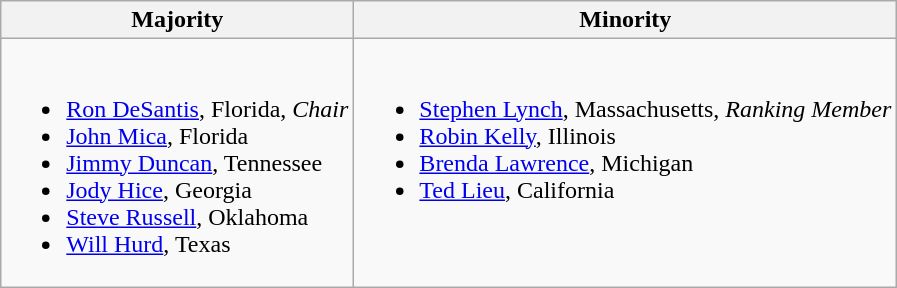<table class=wikitable>
<tr>
<th>Majority</th>
<th>Minority</th>
</tr>
<tr valign=top>
<td><br><ul><li><a href='#'>Ron DeSantis</a>, Florida, <em>Chair</em></li><li><a href='#'>John Mica</a>, Florida</li><li><a href='#'>Jimmy Duncan</a>, Tennessee</li><li><a href='#'>Jody Hice</a>, Georgia</li><li><a href='#'>Steve Russell</a>, Oklahoma</li><li><a href='#'>Will Hurd</a>, Texas</li></ul></td>
<td><br><ul><li><a href='#'>Stephen Lynch</a>, Massachusetts, <em>Ranking Member</em></li><li><a href='#'>Robin Kelly</a>, Illinois</li><li><a href='#'>Brenda Lawrence</a>, Michigan</li><li><a href='#'>Ted Lieu</a>, California</li></ul></td>
</tr>
</table>
